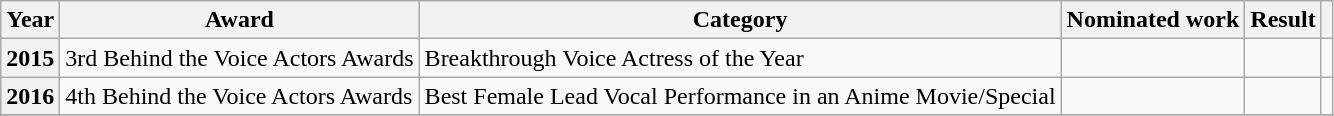<table class="wikitable sortable plainrowheaders">
<tr>
<th scope="col">Year</th>
<th scope="col">Award</th>
<th scope="col">Category</th>
<th scope="col">Nominated work</th>
<th scope="col">Result</th>
<th scope="col" class="unsortable"></th>
</tr>
<tr>
<th scope="row">2015</th>
<td>3rd Behind the Voice Actors Awards</td>
<td>Breakthrough Voice Actress of the Year</td>
<td></td>
<td></td>
<td style="text-align:center;"></td>
</tr>
<tr>
<th scope="row">2016</th>
<td>4th Behind the Voice Actors Awards</td>
<td>Best Female Lead Vocal Performance in an Anime Movie/Special</td>
<td></td>
<td></td>
<td style="text-align:center;"></td>
</tr>
<tr>
</tr>
</table>
